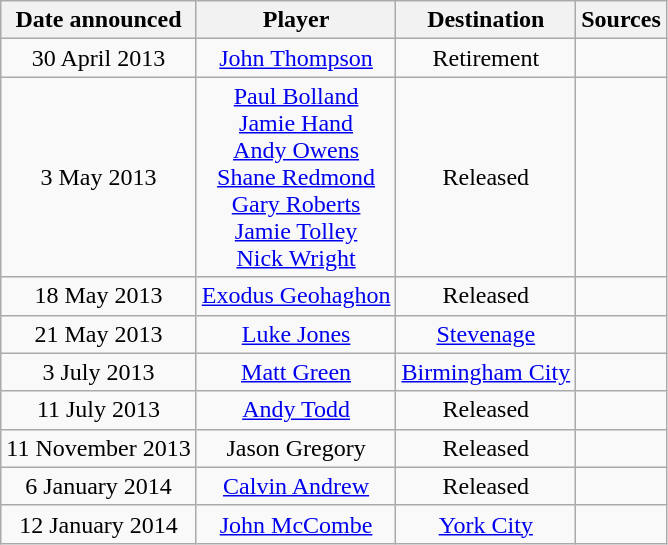<table class="wikitable" style="text-align:center">
<tr>
<th>Date announced</th>
<th>Player</th>
<th>Destination</th>
<th>Sources</th>
</tr>
<tr>
<td>30 April 2013</td>
<td><a href='#'>John Thompson</a></td>
<td>Retirement</td>
<td></td>
</tr>
<tr>
<td>3 May 2013</td>
<td><a href='#'>Paul Bolland</a> <br> <a href='#'>Jamie Hand</a>  <br> <a href='#'>Andy Owens</a> <br> <a href='#'>Shane Redmond</a> <br> <a href='#'>Gary Roberts</a> <br> <a href='#'>Jamie Tolley</a> <br> <a href='#'>Nick Wright</a></td>
<td>Released</td>
<td></td>
</tr>
<tr>
<td>18 May 2013</td>
<td><a href='#'>Exodus Geohaghon</a></td>
<td>Released</td>
<td></td>
</tr>
<tr>
<td>21 May 2013</td>
<td><a href='#'>Luke Jones</a></td>
<td><a href='#'>Stevenage</a></td>
<td></td>
</tr>
<tr>
<td>3 July 2013</td>
<td><a href='#'>Matt Green</a></td>
<td><a href='#'>Birmingham City</a></td>
<td></td>
</tr>
<tr>
<td>11 July 2013</td>
<td><a href='#'>Andy Todd</a></td>
<td>Released</td>
<td></td>
</tr>
<tr>
<td>11 November 2013</td>
<td>Jason Gregory</td>
<td>Released</td>
<td></td>
</tr>
<tr>
<td>6 January 2014</td>
<td><a href='#'>Calvin Andrew</a></td>
<td>Released</td>
<td></td>
</tr>
<tr>
<td>12 January 2014</td>
<td><a href='#'>John McCombe</a></td>
<td><a href='#'>York City</a></td>
<td></td>
</tr>
</table>
